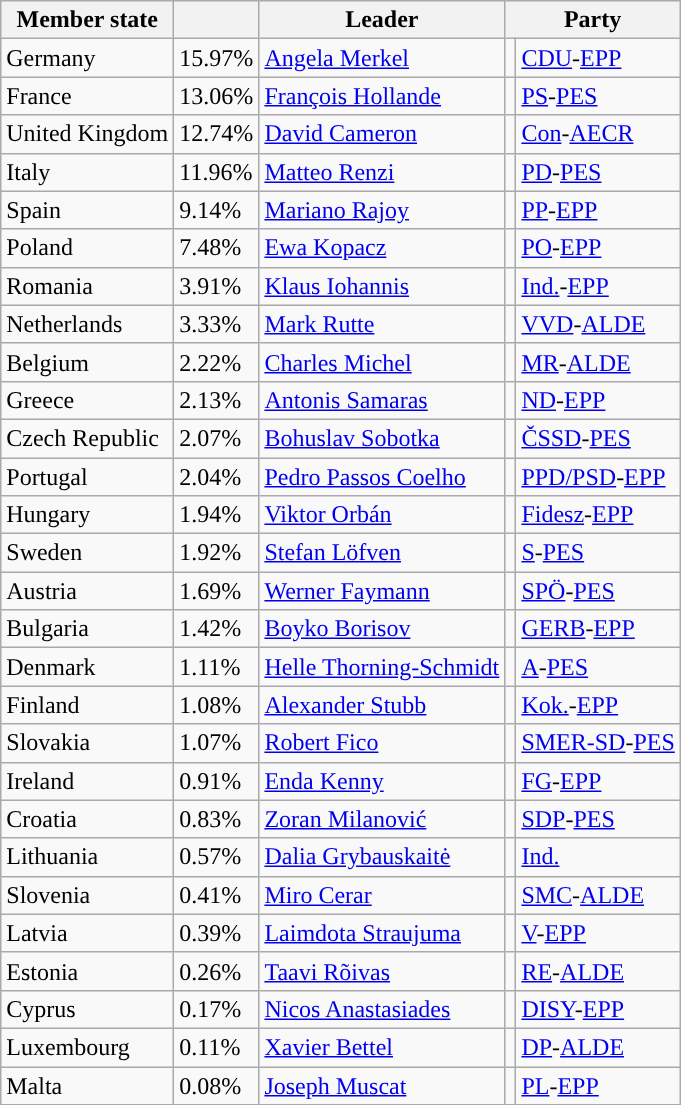<table class="wikitable">
<tr>
<th>Member state</th>
<th></th>
<th>Leader</th>
<th colspan=2>Party</th>
</tr>
<tr>
<td>Germany</td>
<td>15.97%</td>
<td><a href='#'>Angela Merkel</a></td>
<td style="background-color:"></td>
<td><a href='#'>CDU</a>-<a href='#'>EPP</a></td>
</tr>
<tr>
<td>France</td>
<td>13.06%</td>
<td><a href='#'>François Hollande</a></td>
<td style="background-color:"></td>
<td><a href='#'>PS</a>-<a href='#'>PES</a></td>
</tr>
<tr>
<td>United Kingdom</td>
<td>12.74%</td>
<td><a href='#'>David Cameron</a></td>
<td style="background-color:"></td>
<td><a href='#'>Con</a>-<a href='#'>AECR</a></td>
</tr>
<tr>
<td>Italy</td>
<td>11.96%</td>
<td><a href='#'>Matteo Renzi</a></td>
<td style="background-color:"></td>
<td><a href='#'>PD</a>-<a href='#'>PES</a></td>
</tr>
<tr>
<td>Spain</td>
<td>9.14%</td>
<td><a href='#'>Mariano Rajoy</a></td>
<td style="background-color:"></td>
<td><a href='#'>PP</a>-<a href='#'>EPP</a></td>
</tr>
<tr>
<td>Poland</td>
<td>7.48%</td>
<td><a href='#'>Ewa Kopacz</a></td>
<td style="background-color:"></td>
<td><a href='#'>PO</a>-<a href='#'>EPP</a></td>
</tr>
<tr>
<td>Romania</td>
<td>3.91%</td>
<td><a href='#'>Klaus Iohannis</a></td>
<td style="background-color:"></td>
<td><a href='#'>Ind.</a>-<a href='#'>EPP</a></td>
</tr>
<tr>
<td>Netherlands</td>
<td>3.33%</td>
<td><a href='#'>Mark Rutte</a></td>
<td style="background-color:"></td>
<td><a href='#'>VVD</a>-<a href='#'>ALDE</a></td>
</tr>
<tr>
<td>Belgium</td>
<td>2.22%</td>
<td><a href='#'>Charles Michel</a></td>
<td style="background-color:"></td>
<td><a href='#'>MR</a>-<a href='#'>ALDE</a></td>
</tr>
<tr>
<td>Greece</td>
<td>2.13%</td>
<td><a href='#'>Antonis Samaras</a></td>
<td style="background-color:"></td>
<td><a href='#'>ND</a>-<a href='#'>EPP</a></td>
</tr>
<tr>
<td>Czech Republic</td>
<td>2.07%</td>
<td><a href='#'>Bohuslav Sobotka</a></td>
<td style="background-color:"></td>
<td><a href='#'>ČSSD</a>-<a href='#'>PES</a></td>
</tr>
<tr>
<td>Portugal</td>
<td>2.04%</td>
<td><a href='#'>Pedro Passos Coelho</a></td>
<td style="background-color:"></td>
<td><a href='#'>PPD/PSD</a>-<a href='#'>EPP</a></td>
</tr>
<tr>
<td>Hungary</td>
<td>1.94%</td>
<td><a href='#'>Viktor Orbán</a></td>
<td style="background-color:"></td>
<td><a href='#'>Fidesz</a>-<a href='#'>EPP</a></td>
</tr>
<tr>
<td>Sweden</td>
<td>1.92%</td>
<td><a href='#'>Stefan Löfven</a></td>
<td style="background-color:"></td>
<td><a href='#'>S</a>-<a href='#'>PES</a></td>
</tr>
<tr>
<td>Austria</td>
<td>1.69%</td>
<td><a href='#'>Werner Faymann</a></td>
<td style="background-color:"></td>
<td><a href='#'>SPÖ</a>-<a href='#'>PES</a></td>
</tr>
<tr>
<td>Bulgaria</td>
<td>1.42%</td>
<td><a href='#'>Boyko Borisov</a></td>
<td style="background-color:"></td>
<td><a href='#'>GERB</a>-<a href='#'>EPP</a></td>
</tr>
<tr>
<td>Denmark</td>
<td>1.11%</td>
<td><a href='#'>Helle Thorning-Schmidt</a></td>
<td style="background-color:"></td>
<td><a href='#'>A</a>-<a href='#'>PES</a></td>
</tr>
<tr>
<td>Finland</td>
<td>1.08%</td>
<td><a href='#'>Alexander Stubb</a></td>
<td style="background-color:"></td>
<td><a href='#'>Kok.</a>-<a href='#'>EPP</a></td>
</tr>
<tr>
<td>Slovakia</td>
<td>1.07%</td>
<td><a href='#'>Robert Fico</a></td>
<td style="background-color:"></td>
<td><a href='#'>SMER-SD</a>-<a href='#'>PES</a></td>
</tr>
<tr>
<td>Ireland</td>
<td>0.91%</td>
<td><a href='#'>Enda Kenny</a></td>
<td style="background-color:"></td>
<td><a href='#'>FG</a>-<a href='#'>EPP</a></td>
</tr>
<tr>
<td>Croatia</td>
<td>0.83%</td>
<td><a href='#'>Zoran Milanović</a></td>
<td style="background-color:"></td>
<td><a href='#'>SDP</a>-<a href='#'>PES</a></td>
</tr>
<tr>
<td>Lithuania</td>
<td>0.57%</td>
<td><a href='#'>Dalia Grybauskaitė</a></td>
<td style="background-color:"></td>
<td><a href='#'>Ind.</a></td>
</tr>
<tr>
<td>Slovenia</td>
<td>0.41%</td>
<td><a href='#'>Miro Cerar</a></td>
<td style="background-color:"></td>
<td><a href='#'>SMC</a>-<a href='#'>ALDE</a></td>
</tr>
<tr>
<td>Latvia</td>
<td>0.39%</td>
<td><a href='#'>Laimdota Straujuma</a></td>
<td style="background-color:"></td>
<td><a href='#'>V</a>-<a href='#'>EPP</a></td>
</tr>
<tr>
<td>Estonia</td>
<td>0.26%</td>
<td><a href='#'>Taavi Rõivas</a></td>
<td style="background-color:"></td>
<td><a href='#'>RE</a>-<a href='#'>ALDE</a></td>
</tr>
<tr>
<td>Cyprus</td>
<td>0.17%</td>
<td><a href='#'>Nicos Anastasiades</a></td>
<td style="background-color:"></td>
<td><a href='#'>DISY</a>-<a href='#'>EPP</a></td>
</tr>
<tr>
<td>Luxembourg</td>
<td>0.11%</td>
<td><a href='#'>Xavier Bettel</a></td>
<td style="background-color:"></td>
<td><a href='#'>DP</a>-<a href='#'>ALDE</a></td>
</tr>
<tr>
<td>Malta</td>
<td>0.08%</td>
<td><a href='#'>Joseph Muscat</a></td>
<td style="background-color:"></td>
<td><a href='#'>PL</a>-<a href='#'>EPP</a></td>
</tr>
<tr>
</tr>
</table>
